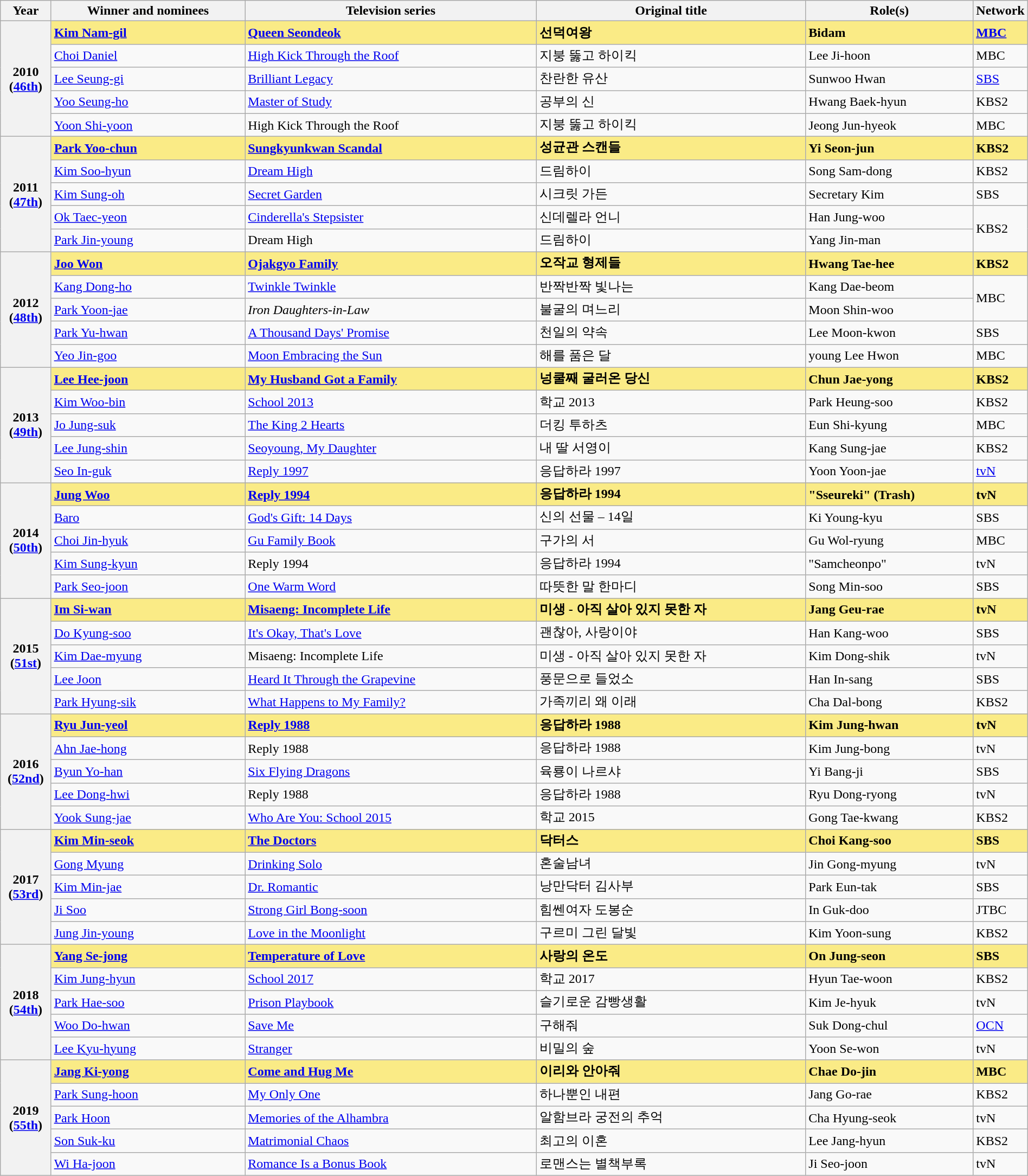<table class="wikitable" style="width:100%;" cellpadding="6">
<tr>
<th style="width:5%;">Year</th>
<th style="width:20%;">Winner and nominees</th>
<th style="width:30%;">Television series</th>
<th style="width:28%;">Original title</th>
<th style="width:20%;">Role(s)</th>
<th style="width:5%;">Network</th>
</tr>
<tr>
<th rowspan="5">2010<br>(<a href='#'>46th</a>)</th>
<td style="background:#FAEB86;"><strong><a href='#'>Kim Nam-gil</a> </strong></td>
<td style="background:#FAEB86;"><strong><a href='#'>Queen Seondeok</a></strong></td>
<td style="background:#FAEB86;"><strong>선덕여왕</strong></td>
<td style="background:#FAEB86;"><strong>Bidam</strong></td>
<td style="background:#FAEB86;"><a href='#'><strong>MBC</strong></a></td>
</tr>
<tr>
<td><a href='#'>Choi Daniel</a></td>
<td><a href='#'>High Kick Through the Roof</a></td>
<td>지붕 뚫고 하이킥</td>
<td>Lee Ji-hoon</td>
<td>MBC</td>
</tr>
<tr>
<td><a href='#'>Lee Seung-gi</a></td>
<td><a href='#'>Brilliant Legacy</a></td>
<td>찬란한 유산</td>
<td>Sunwoo Hwan</td>
<td><a href='#'>SBS</a></td>
</tr>
<tr>
<td><a href='#'>Yoo Seung-ho</a></td>
<td><a href='#'>Master of Study</a></td>
<td>공부의 신</td>
<td>Hwang Baek-hyun</td>
<td>KBS2</td>
</tr>
<tr>
<td><a href='#'>Yoon Shi-yoon</a></td>
<td>High Kick Through the Roof</td>
<td>지붕 뚫고 하이킥</td>
<td>Jeong Jun-hyeok</td>
<td>MBC</td>
</tr>
<tr>
<th rowspan="5">2011<br>(<a href='#'>47th</a>)</th>
<td style="background:#FAEB86;"><strong><a href='#'>Park Yoo-chun</a> </strong></td>
<td style="background:#FAEB86;"><strong><a href='#'>Sungkyunkwan Scandal</a></strong></td>
<td style="background:#FAEB86;"><strong>성균관 스캔들</strong></td>
<td style="background:#FAEB86;"><strong>Yi Seon-jun</strong></td>
<td style="background:#FAEB86;"><strong>KBS2</strong></td>
</tr>
<tr>
<td><a href='#'>Kim Soo-hyun</a></td>
<td><a href='#'>Dream High</a></td>
<td>드림하이</td>
<td>Song Sam-dong</td>
<td>KBS2</td>
</tr>
<tr>
<td><a href='#'>Kim Sung-oh</a></td>
<td><a href='#'>Secret Garden</a></td>
<td>시크릿 가든</td>
<td>Secretary Kim</td>
<td>SBS</td>
</tr>
<tr>
<td><a href='#'>Ok Taec-yeon</a></td>
<td><a href='#'>Cinderella's Stepsister</a></td>
<td>신데렐라 언니</td>
<td>Han Jung-woo</td>
<td rowspan="2">KBS2</td>
</tr>
<tr>
<td><a href='#'>Park Jin-young</a></td>
<td>Dream High</td>
<td>드림하이</td>
<td>Yang Jin-man</td>
</tr>
<tr>
<th rowspan="5">2012<br>(<a href='#'>48th</a>)</th>
<td style="background:#FAEB86;"><strong><a href='#'>Joo Won</a> </strong></td>
<td style="background:#FAEB86;"><strong><a href='#'>Ojakgyo Family</a></strong></td>
<td style="background:#FAEB86;"><strong>오작교 형제들</strong></td>
<td style="background:#FAEB86;"><strong>Hwang Tae-hee</strong></td>
<td style="background:#FAEB86;"><strong>KBS2</strong></td>
</tr>
<tr>
<td><a href='#'>Kang Dong-ho</a></td>
<td><a href='#'>Twinkle Twinkle</a></td>
<td>반짝반짝 빛나는</td>
<td>Kang Dae-beom</td>
<td rowspan="2">MBC</td>
</tr>
<tr>
<td><a href='#'>Park Yoon-jae</a></td>
<td><em>Iron Daughters-in-Law</em></td>
<td>불굴의 며느리</td>
<td>Moon Shin-woo</td>
</tr>
<tr>
<td><a href='#'>Park Yu-hwan</a></td>
<td><a href='#'>A Thousand Days' Promise</a></td>
<td>천일의 약속</td>
<td>Lee Moon-kwon</td>
<td>SBS</td>
</tr>
<tr>
<td><a href='#'>Yeo Jin-goo</a></td>
<td><a href='#'>Moon Embracing the Sun</a></td>
<td>해를 품은 달</td>
<td>young Lee Hwon</td>
<td>MBC</td>
</tr>
<tr>
<th rowspan="5">2013<br>(<a href='#'>49th</a>)</th>
<td style="background:#FAEB86;"><strong><a href='#'>Lee Hee-joon</a> </strong></td>
<td style="background:#FAEB86;"><strong><a href='#'>My Husband Got a Family</a></strong></td>
<td style="background:#FAEB86;"><strong>넝쿨째 굴러온 당신</strong></td>
<td style="background:#FAEB86;"><strong>Chun Jae-yong</strong></td>
<td style="background:#FAEB86;"><strong>KBS2</strong></td>
</tr>
<tr>
<td><a href='#'>Kim Woo-bin</a></td>
<td><a href='#'>School 2013</a></td>
<td>학교 2013</td>
<td>Park Heung-soo</td>
<td>KBS2</td>
</tr>
<tr>
<td><a href='#'>Jo Jung-suk</a></td>
<td><a href='#'>The King 2 Hearts</a></td>
<td>더킹 투하츠</td>
<td>Eun Shi-kyung</td>
<td>MBC</td>
</tr>
<tr>
<td><a href='#'>Lee Jung-shin</a></td>
<td><a href='#'>Seoyoung, My Daughter</a></td>
<td>내 딸 서영이</td>
<td>Kang Sung-jae</td>
<td>KBS2</td>
</tr>
<tr>
<td><a href='#'>Seo In-guk</a></td>
<td><a href='#'>Reply 1997</a></td>
<td>응답하라 1997</td>
<td>Yoon Yoon-jae</td>
<td><a href='#'>tvN</a></td>
</tr>
<tr>
<th rowspan="5">2014<br>(<a href='#'>50th</a>)</th>
<td style="background:#FAEB86;"><strong><a href='#'>Jung Woo</a> </strong></td>
<td style="background:#FAEB86;"><strong><a href='#'>Reply 1994</a></strong></td>
<td style="background:#FAEB86;"><strong>응답하라 1994</strong></td>
<td style="background:#FAEB86;"><strong>"Sseureki" (Trash)</strong></td>
<td style="background:#FAEB86;"><strong>tvN</strong></td>
</tr>
<tr>
<td><a href='#'>Baro</a></td>
<td><a href='#'>God's Gift: 14 Days</a></td>
<td>신의 선물 – 14일</td>
<td>Ki Young-kyu</td>
<td>SBS</td>
</tr>
<tr>
<td><a href='#'>Choi Jin-hyuk</a></td>
<td><a href='#'>Gu Family Book</a></td>
<td>구가의 서</td>
<td>Gu Wol-ryung</td>
<td>MBC</td>
</tr>
<tr>
<td><a href='#'>Kim Sung-kyun</a></td>
<td>Reply 1994</td>
<td>응답하라 1994</td>
<td>"Samcheonpo"</td>
<td>tvN</td>
</tr>
<tr>
<td><a href='#'>Park Seo-joon</a></td>
<td><a href='#'>One Warm Word</a></td>
<td>따뜻한 말 한마디</td>
<td>Song Min-soo</td>
<td>SBS</td>
</tr>
<tr>
<th rowspan="5">2015<br>(<a href='#'>51st</a>)</th>
<td style="background:#FAEB86;"><strong><a href='#'>Im Si-wan</a> </strong></td>
<td style="background:#FAEB86;"><strong><a href='#'>Misaeng: Incomplete Life</a></strong></td>
<td style="background:#FAEB86;"><strong>미생 - 아직 살아 있지 못한 자</strong></td>
<td style="background:#FAEB86;"><strong>Jang Geu-rae</strong></td>
<td style="background:#FAEB86;"><strong>tvN</strong></td>
</tr>
<tr>
<td><a href='#'>Do Kyung-soo</a></td>
<td><a href='#'>It's Okay, That's Love</a></td>
<td>괜찮아, 사랑이야</td>
<td>Han Kang-woo</td>
<td>SBS</td>
</tr>
<tr>
<td><a href='#'>Kim Dae-myung</a></td>
<td>Misaeng: Incomplete Life</td>
<td>미생 - 아직 살아 있지 못한 자</td>
<td>Kim Dong-shik</td>
<td>tvN</td>
</tr>
<tr>
<td><a href='#'>Lee Joon</a></td>
<td><a href='#'>Heard It Through the Grapevine</a></td>
<td>풍문으로 들었소</td>
<td>Han In-sang</td>
<td>SBS</td>
</tr>
<tr>
<td><a href='#'>Park Hyung-sik</a></td>
<td><a href='#'>What Happens to My Family?</a></td>
<td>가족끼리 왜 이래</td>
<td>Cha Dal-bong</td>
<td>KBS2</td>
</tr>
<tr>
<th rowspan="5">2016<br>(<a href='#'>52nd</a>)</th>
<td style="background:#FAEB86;"><strong><a href='#'>Ryu Jun-yeol</a> </strong></td>
<td style="background:#FAEB86;"><strong><a href='#'>Reply 1988</a></strong></td>
<td style="background:#FAEB86;"><strong>응답하라 1988</strong></td>
<td style="background:#FAEB86;"><strong>Kim Jung-hwan</strong></td>
<td style="background:#FAEB86;"><strong>tvN</strong></td>
</tr>
<tr>
<td><a href='#'>Ahn Jae-hong</a></td>
<td>Reply 1988</td>
<td>응답하라 1988</td>
<td>Kim Jung-bong</td>
<td>tvN</td>
</tr>
<tr>
<td><a href='#'>Byun Yo-han</a></td>
<td><a href='#'>Six Flying Dragons</a></td>
<td>육룡이 나르샤</td>
<td>Yi Bang-ji</td>
<td>SBS</td>
</tr>
<tr>
<td><a href='#'>Lee Dong-hwi</a></td>
<td>Reply 1988</td>
<td>응답하라 1988</td>
<td>Ryu Dong-ryong</td>
<td>tvN</td>
</tr>
<tr>
<td><a href='#'>Yook Sung-jae</a></td>
<td><a href='#'>Who Are You: School 2015</a></td>
<td>학교 2015</td>
<td>Gong Tae-kwang</td>
<td>KBS2</td>
</tr>
<tr>
<th rowspan="5">2017<br>(<a href='#'>53rd</a>)</th>
<td style="background:#FAEB86;"><strong><a href='#'>Kim Min-seok</a> </strong></td>
<td style="background:#FAEB86;"><strong><a href='#'>The Doctors</a></strong></td>
<td style="background:#FAEB86;"><strong>닥터스</strong></td>
<td style="background:#FAEB86;"><strong>Choi Kang-soo</strong></td>
<td style="background:#FAEB86;"><strong>SBS</strong></td>
</tr>
<tr>
<td><a href='#'>Gong Myung</a></td>
<td><a href='#'>Drinking Solo</a></td>
<td>혼술남녀</td>
<td>Jin Gong-myung</td>
<td>tvN</td>
</tr>
<tr>
<td><a href='#'>Kim Min-jae</a></td>
<td><a href='#'>Dr. Romantic</a></td>
<td>낭만닥터 김사부</td>
<td>Park Eun-tak</td>
<td>SBS</td>
</tr>
<tr>
<td><a href='#'>Ji Soo</a></td>
<td><a href='#'>Strong Girl Bong-soon</a></td>
<td>힘쎈여자 도봉순</td>
<td>In Guk-doo</td>
<td>JTBC</td>
</tr>
<tr>
<td><a href='#'>Jung Jin-young</a></td>
<td><a href='#'>Love in the Moonlight</a></td>
<td>구르미 그린 달빛</td>
<td>Kim Yoon-sung</td>
<td>KBS2</td>
</tr>
<tr>
<th rowspan="5">2018<br>(<a href='#'>54th</a>)</th>
<td style="background:#FAEB86;"><strong><a href='#'>Yang Se-jong</a> </strong></td>
<td style="background:#FAEB86;"><strong><a href='#'>Temperature of Love</a></strong></td>
<td style="background:#FAEB86;"><strong>사랑의 온도</strong></td>
<td style="background:#FAEB86;"><strong>On Jung-seon</strong></td>
<td style="background:#FAEB86;"><strong>SBS</strong></td>
</tr>
<tr>
<td><a href='#'>Kim Jung-hyun</a></td>
<td><a href='#'>School 2017</a></td>
<td>학교 2017</td>
<td>Hyun Tae-woon</td>
<td>KBS2</td>
</tr>
<tr>
<td><a href='#'>Park Hae-soo</a></td>
<td><a href='#'>Prison Playbook</a></td>
<td>슬기로운 감빵생활</td>
<td>Kim Je-hyuk</td>
<td>tvN</td>
</tr>
<tr>
<td><a href='#'>Woo Do-hwan</a></td>
<td><a href='#'>Save Me</a></td>
<td>구해줘</td>
<td>Suk Dong-chul</td>
<td><a href='#'>OCN</a></td>
</tr>
<tr>
<td><a href='#'>Lee Kyu-hyung</a></td>
<td><a href='#'>Stranger</a></td>
<td>비밀의 숲</td>
<td>Yoon Se-won</td>
<td>tvN</td>
</tr>
<tr>
<th rowspan="5">2019<br>(<a href='#'>55th</a>)</th>
<td style="background:#FAEB86;"><strong><a href='#'>Jang Ki-yong</a> </strong></td>
<td style="background:#FAEB86;"><strong><a href='#'>Come and Hug Me</a></strong></td>
<td style="background:#FAEB86;"><strong>이리와 안아줘</strong></td>
<td style="background:#FAEB86;"><strong>Chae Do-jin</strong></td>
<td style="background:#FAEB86;"><strong>MBC</strong></td>
</tr>
<tr>
<td><a href='#'>Park Sung-hoon</a></td>
<td><a href='#'>My Only One</a></td>
<td>하나뿐인 내편</td>
<td>Jang Go-rae</td>
<td>KBS2</td>
</tr>
<tr>
<td><a href='#'>Park Hoon</a></td>
<td><a href='#'>Memories of the Alhambra</a></td>
<td>알함브라 궁전의 추억</td>
<td>Cha Hyung-seok</td>
<td>tvN</td>
</tr>
<tr>
<td><a href='#'>Son Suk-ku</a></td>
<td><a href='#'>Matrimonial Chaos</a></td>
<td>최고의 이혼</td>
<td>Lee Jang-hyun</td>
<td>KBS2</td>
</tr>
<tr>
<td><a href='#'>Wi Ha-joon</a></td>
<td><a href='#'>Romance Is a Bonus Book</a></td>
<td>로맨스는 별책부록</td>
<td>Ji Seo-joon</td>
<td>tvN</td>
</tr>
</table>
